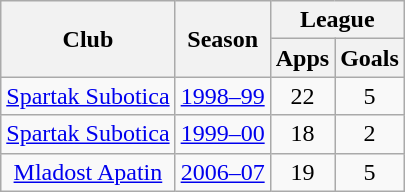<table class="wikitable" style="text-align:center">
<tr>
<th rowspan="2">Club</th>
<th rowspan="2">Season</th>
<th colspan="2">League</th>
</tr>
<tr>
<th>Apps</th>
<th>Goals</th>
</tr>
<tr>
<td rowspan="1"><a href='#'>Spartak Subotica</a></td>
<td><a href='#'>1998–99</a></td>
<td>22</td>
<td>5</td>
</tr>
<tr>
<td rowspan="1"><a href='#'>Spartak Subotica</a></td>
<td><a href='#'>1999–00</a></td>
<td>18</td>
<td>2</td>
</tr>
<tr>
<td rowspan="1"><a href='#'>Mladost Apatin</a></td>
<td><a href='#'>2006–07</a></td>
<td>19</td>
<td>5</td>
</tr>
</table>
